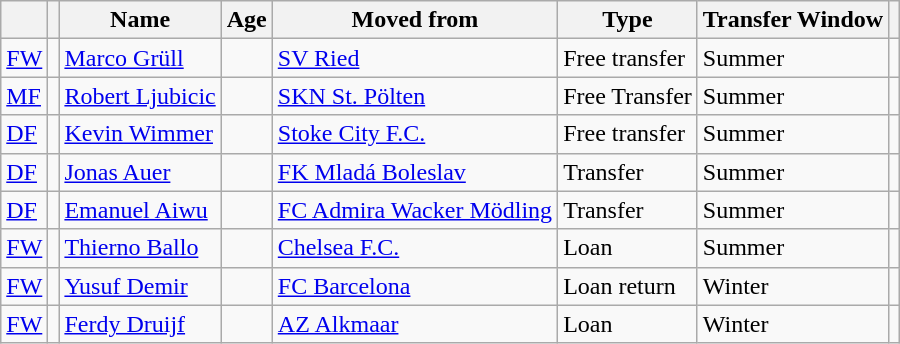<table class="wikitable">
<tr>
<th></th>
<th></th>
<th>Name</th>
<th>Age</th>
<th>Moved from</th>
<th>Type</th>
<th>Transfer Window</th>
<th></th>
</tr>
<tr>
<td><a href='#'>FW</a></td>
<td></td>
<td><a href='#'>Marco Grüll</a></td>
<td></td>
<td> <a href='#'>SV Ried</a></td>
<td>Free transfer</td>
<td>Summer</td>
<td></td>
</tr>
<tr>
<td><a href='#'>MF</a></td>
<td></td>
<td><a href='#'>Robert Ljubicic</a></td>
<td></td>
<td> <a href='#'>SKN St. Pölten</a></td>
<td>Free Transfer</td>
<td>Summer</td>
<td></td>
</tr>
<tr>
<td><a href='#'>DF</a></td>
<td></td>
<td><a href='#'>Kevin Wimmer</a></td>
<td></td>
<td> <a href='#'>Stoke City F.C.</a></td>
<td>Free transfer</td>
<td>Summer</td>
<td></td>
</tr>
<tr>
<td><a href='#'>DF</a></td>
<td></td>
<td><a href='#'>Jonas Auer</a></td>
<td></td>
<td> <a href='#'>FK Mladá Boleslav</a></td>
<td>Transfer</td>
<td>Summer</td>
<td></td>
</tr>
<tr>
<td><a href='#'>DF</a></td>
<td></td>
<td><a href='#'>Emanuel Aiwu</a></td>
<td></td>
<td> <a href='#'>FC Admira Wacker Mödling</a></td>
<td>Transfer</td>
<td>Summer</td>
<td></td>
</tr>
<tr>
<td><a href='#'>FW</a></td>
<td></td>
<td><a href='#'>Thierno Ballo</a></td>
<td></td>
<td> <a href='#'>Chelsea F.C.</a></td>
<td>Loan</td>
<td>Summer</td>
<td></td>
</tr>
<tr>
<td><a href='#'>FW</a></td>
<td></td>
<td><a href='#'>Yusuf Demir</a></td>
<td></td>
<td> <a href='#'>FC Barcelona</a></td>
<td>Loan return</td>
<td>Winter</td>
<td></td>
</tr>
<tr>
<td><a href='#'>FW</a></td>
<td></td>
<td><a href='#'>Ferdy Druijf</a></td>
<td></td>
<td> <a href='#'>AZ Alkmaar</a></td>
<td>Loan</td>
<td>Winter</td>
<td></td>
</tr>
</table>
